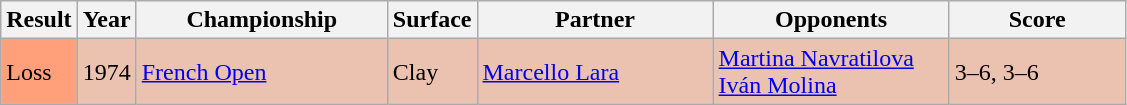<table class="sortable wikitable">
<tr>
<th style="width:40px">Result</th>
<th style="width:30px">Year</th>
<th style="width:160px">Championship</th>
<th style="width:50px">Surface</th>
<th style="width:150px">Partner</th>
<th style="width:150px">Opponents</th>
<th style="width:110px" class="unsortable">Score</th>
</tr>
<tr style="background:#ebc2af;">
<td style="background:#ffa07a;">Loss</td>
<td>1974</td>
<td><a href='#'>French Open</a></td>
<td>Clay</td>
<td> <a href='#'>Marcello Lara</a></td>
<td> <a href='#'>Martina Navratilova</a> <br>  <a href='#'>Iván Molina</a></td>
<td>3–6, 3–6</td>
</tr>
</table>
